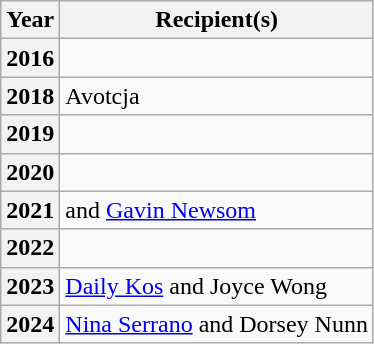<table class="wikitable">
<tr>
<th>Year</th>
<th>Recipient(s)</th>
</tr>
<tr>
<th>2016</th>
<td></td>
</tr>
<tr>
<th>2018</th>
<td>Avotcja</td>
</tr>
<tr>
<th>2019</th>
<td></td>
</tr>
<tr>
<th>2020</th>
<td></td>
</tr>
<tr>
<th>2021</th>
<td> and <a href='#'>Gavin Newsom</a></td>
</tr>
<tr>
<th>2022</th>
<td></td>
</tr>
<tr>
<th>2023</th>
<td><a href='#'>Daily Kos</a> and Joyce Wong</td>
</tr>
<tr>
<th>2024</th>
<td><a href='#'>Nina Serrano</a> and Dorsey Nunn</td>
</tr>
</table>
